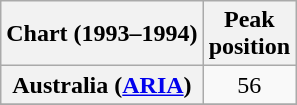<table class="wikitable sortable plainrowheaders" style="text-align:center">
<tr>
<th scope="col">Chart (1993–1994)</th>
<th scope="col">Peak<br>position</th>
</tr>
<tr>
<th scope="row">Australia (<a href='#'>ARIA</a>)</th>
<td align="center">56</td>
</tr>
<tr>
</tr>
</table>
